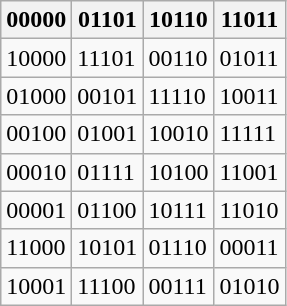<table class="wikitable">
<tr>
<th>00000</th>
<th>01101</th>
<th>10110</th>
<th>11011</th>
</tr>
<tr>
<td>10000</td>
<td>11101</td>
<td>00110</td>
<td>01011</td>
</tr>
<tr>
<td>01000</td>
<td>00101</td>
<td>11110</td>
<td>10011</td>
</tr>
<tr>
<td>00100</td>
<td>01001</td>
<td>10010</td>
<td>11111</td>
</tr>
<tr>
<td>00010</td>
<td>01111</td>
<td>10100</td>
<td>11001</td>
</tr>
<tr>
<td>00001</td>
<td>01100</td>
<td>10111</td>
<td>11010</td>
</tr>
<tr>
<td>11000</td>
<td>10101</td>
<td>01110</td>
<td>00011</td>
</tr>
<tr>
<td>10001</td>
<td>11100</td>
<td>00111</td>
<td>01010</td>
</tr>
</table>
